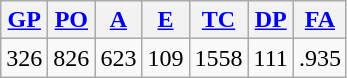<table class="wikitable">
<tr>
<th><a href='#'>GP</a></th>
<th><a href='#'>PO</a></th>
<th><a href='#'>A</a></th>
<th><a href='#'>E</a></th>
<th><a href='#'>TC</a></th>
<th><a href='#'>DP</a></th>
<th><a href='#'>FA</a></th>
</tr>
<tr align=center>
<td>326</td>
<td>826</td>
<td>623</td>
<td>109</td>
<td>1558</td>
<td>111</td>
<td>.935</td>
</tr>
</table>
